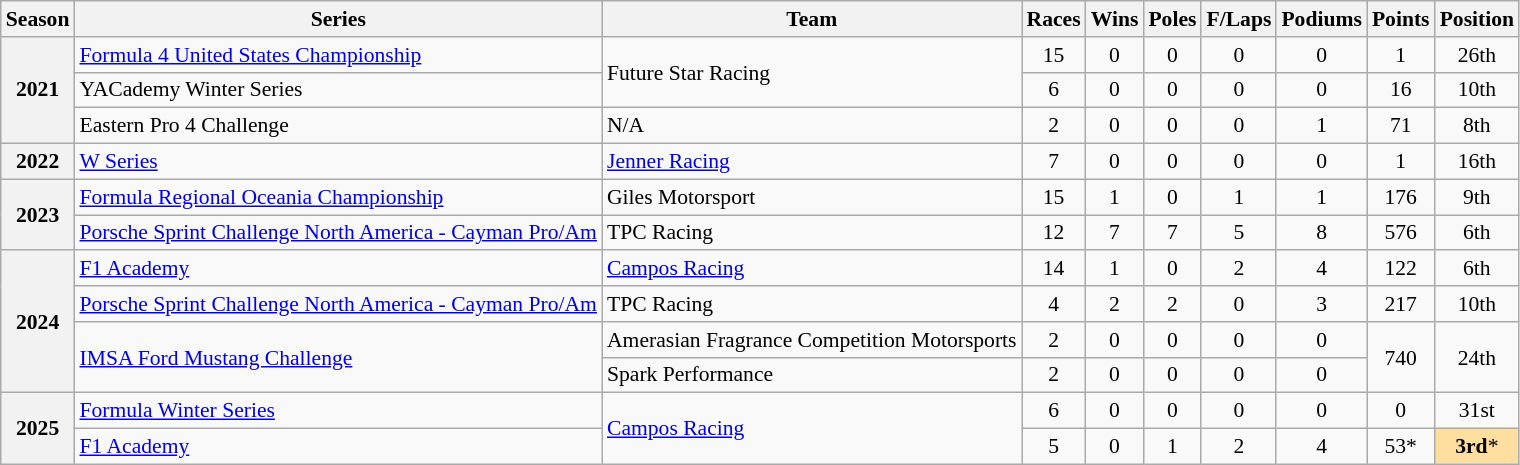<table class="wikitable" style="font-size: 90%; text-align:center;">
<tr>
<th scope="col">Season</th>
<th scope="col">Series</th>
<th scope="col">Team</th>
<th scope="col">Races</th>
<th scope="col">Wins</th>
<th scope="col">Poles</th>
<th scope="col">F/Laps</th>
<th scope="col">Podiums</th>
<th scope="col">Points</th>
<th scope="col">Position</th>
</tr>
<tr>
<th scope="row" rowspan="3">2021</th>
<td style="text-align:left;"><a href='#'>Formula 4 United States Championship</a></td>
<td style="text-align:left;" rowspan="2">Future Star Racing</td>
<td>15</td>
<td>0</td>
<td>0</td>
<td>0</td>
<td>0</td>
<td>1</td>
<td>26th</td>
</tr>
<tr>
<td style="text-align:left;">YACademy Winter Series</td>
<td>6</td>
<td>0</td>
<td>0</td>
<td>0</td>
<td>0</td>
<td>16</td>
<td>10th</td>
</tr>
<tr>
<td style="text-align:left;">Eastern Pro 4 Challenge</td>
<td style="text-align:left;">N/A</td>
<td>2</td>
<td>0</td>
<td>0</td>
<td>0</td>
<td>1</td>
<td>71</td>
<td>8th</td>
</tr>
<tr>
<th scope="row">2022</th>
<td style="text-align:left;"><a href='#'>W Series</a></td>
<td style="text-align:left;"><a href='#'>Jenner Racing</a></td>
<td>7</td>
<td>0</td>
<td>0</td>
<td>0</td>
<td>0</td>
<td>1</td>
<td>16th</td>
</tr>
<tr>
<th scope="row" rowspan="2">2023</th>
<td style="text-align:left;"><a href='#'>Formula Regional Oceania Championship</a></td>
<td style="text-align:left;">Giles Motorsport</td>
<td>15</td>
<td>1</td>
<td>0</td>
<td>1</td>
<td>1</td>
<td>176</td>
<td>9th</td>
</tr>
<tr>
<td style="text-align:left;" nowrap><a href='#'>Porsche Sprint Challenge North America - Cayman Pro/Am</a></td>
<td style="text-align:left;">TPC Racing</td>
<td>12</td>
<td>7</td>
<td>7</td>
<td>5</td>
<td>8</td>
<td>576</td>
<td>6th</td>
</tr>
<tr>
<th scope="row" rowspan="4">2024</th>
<td style="text-align:left;"><a href='#'>F1 Academy</a></td>
<td style="text-align:left;"><a href='#'>Campos Racing</a></td>
<td>14</td>
<td>1</td>
<td>0</td>
<td>2</td>
<td>4</td>
<td>122</td>
<td>6th</td>
</tr>
<tr>
<td style="text-align:left;"><a href='#'>Porsche Sprint Challenge North America - Cayman Pro/Am</a></td>
<td style="text-align:left;">TPC Racing</td>
<td>4</td>
<td>2</td>
<td>2</td>
<td>0</td>
<td>3</td>
<td>217</td>
<td>10th</td>
</tr>
<tr>
<td style="text-align:left;" rowspan="2"><a href='#'>IMSA Ford Mustang Challenge</a></td>
<td style="text-align:left;" nowrap>Amerasian Fragrance Competition Motorsports</td>
<td>2</td>
<td>0</td>
<td>0</td>
<td>0</td>
<td>0</td>
<td rowspan="2">740</td>
<td rowspan="2">24th</td>
</tr>
<tr>
<td style="text-align:left;">Spark Performance</td>
<td>2</td>
<td>0</td>
<td>0</td>
<td>0</td>
<td>0</td>
</tr>
<tr>
<th rowspan="2">2025</th>
<td style="text-align:left;"><a href='#'>Formula Winter Series</a></td>
<td style="text-align:left;" rowspan="2"><a href='#'>Campos Racing</a></td>
<td>6</td>
<td>0</td>
<td>0</td>
<td>0</td>
<td>0</td>
<td>0</td>
<td>31st</td>
</tr>
<tr>
<td style="text-align:left;"><a href='#'>F1 Academy</a></td>
<td>5</td>
<td>0</td>
<td>1</td>
<td>2</td>
<td>4</td>
<td>53*</td>
<td style="background:#FFDF9F;"><strong>3rd</strong>*</td>
</tr>
</table>
